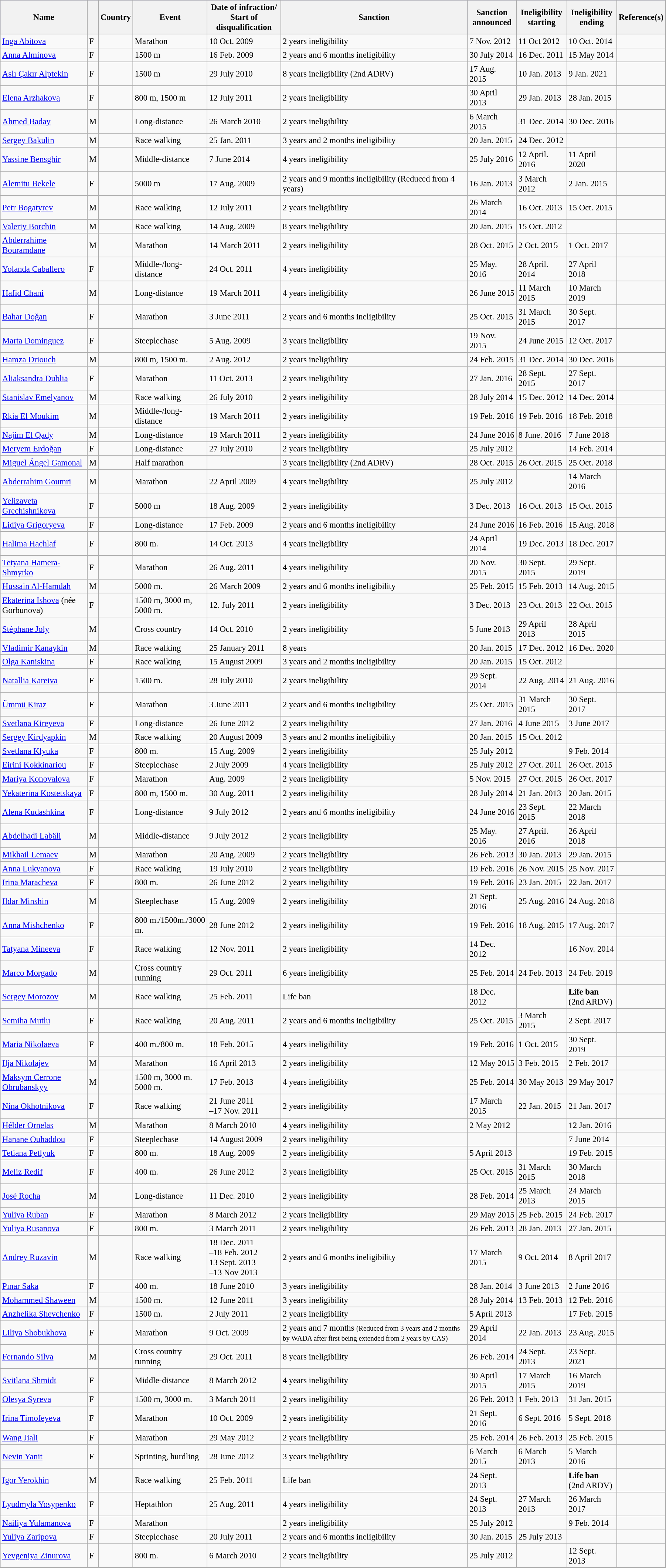<table class="wikitable sortable" border="1" style="font-size:95%; width:95%;">
<tr style="background:#ccccff; class="sortable">
<th>Name</th>
<th></th>
<th>Country</th>
<th>Event</th>
<th>Date of infraction/<br>Start of disqualification</th>
<th>Sanction</th>
<th>Sanction<br>announced</th>
<th>Ineligibility<br> starting</th>
<th>Ineligibility<br> ending</th>
<th>Reference(s)</th>
</tr>
<tr>
<td data-sort-value="Abitova, Inga"><a href='#'>Inga Abitova</a></td>
<td>F</td>
<td></td>
<td>Marathon</td>
<td>10 Oct. 2009</td>
<td>2 years ineligibility</td>
<td>7 Nov. 2012</td>
<td>11 Oct 2012</td>
<td>10 Oct. 2014</td>
<td></td>
</tr>
<tr>
<td data-sort-value="Alminova, Anna"><a href='#'>Anna Alminova</a></td>
<td>F</td>
<td></td>
<td>1500 m</td>
<td>16 Feb. 2009</td>
<td>2 years and 6 months ineligibility</td>
<td>30 July 2014</td>
<td>16 Dec. 2011</td>
<td>15 May 2014</td>
<td></td>
</tr>
<tr>
<td data-sort-value="Alptekin, Aslı Çakır"><a href='#'>Aslı Çakır Alptekin</a></td>
<td>F</td>
<td></td>
<td>1500 m</td>
<td>29 July 2010</td>
<td>8 years ineligibility (2nd ADRV)</td>
<td>17 Aug. 2015</td>
<td>10 Jan. 2013</td>
<td>9 Jan. 2021</td>
<td></td>
</tr>
<tr>
<td data-sort-value="Arzhakova, Elena"><a href='#'>Elena Arzhakova</a></td>
<td>F</td>
<td></td>
<td>800 m, 1500 m</td>
<td>12 July 2011</td>
<td>2 years ineligibility</td>
<td>30 April 2013</td>
<td>29 Jan. 2013</td>
<td>28 Jan. 2015</td>
<td></td>
</tr>
<tr>
<td data-sort-value="Baday, Ahmed"><a href='#'>Ahmed Baday</a></td>
<td>M</td>
<td></td>
<td>Long-distance</td>
<td>26 March 2010</td>
<td>2 years ineligibility</td>
<td>6 March 2015</td>
<td>31 Dec. 2014</td>
<td>30 Dec. 2016</td>
<td></td>
</tr>
<tr>
<td data-sort-value="Bakulin, Sergey"><a href='#'>Sergey Bakulin</a></td>
<td>M</td>
<td></td>
<td>Race walking</td>
<td>25 Jan. 2011</td>
<td>3 years and 2 months ineligibility</td>
<td>20 Jan. 2015</td>
<td>24 Dec. 2012</td>
<td></td>
<td></td>
</tr>
<tr>
<td data-sort-value="Bensghir, Yassine"><a href='#'>Yassine Bensghir</a></td>
<td>M</td>
<td></td>
<td>Middle-distance</td>
<td>7 June 2014</td>
<td>4 years ineligibility</td>
<td>25 July 2016</td>
<td>12 April. 2016</td>
<td>11 April 2020</td>
<td></td>
</tr>
<tr>
<td data-sort-value="Bekele, Alemitu"><a href='#'>Alemitu Bekele</a></td>
<td>F</td>
<td></td>
<td>5000 m</td>
<td>17 Aug. 2009</td>
<td>2 years and 9 months ineligibility (Reduced from 4 years)</td>
<td>16 Jan. 2013</td>
<td>3 March 2012</td>
<td>2 Jan. 2015</td>
<td></td>
</tr>
<tr>
<td data-sort-value="Bogatyrev, Petr"><a href='#'>Petr Bogatyrev</a></td>
<td>M</td>
<td></td>
<td>Race walking</td>
<td>12 July 2011</td>
<td>2 years ineligibility</td>
<td>26 March 2014</td>
<td>16 Oct. 2013</td>
<td>15 Oct. 2015</td>
<td></td>
</tr>
<tr>
<td data-sort-value="Borchin, Valeriy"><a href='#'>Valeriy Borchin</a></td>
<td>M</td>
<td></td>
<td>Race walking</td>
<td>14 Aug. 2009</td>
<td>8 years ineligibility</td>
<td>20 Jan. 2015</td>
<td>15 Oct. 2012</td>
<td></td>
<td></td>
</tr>
<tr>
<td data-sort-value="Bouramdane, Abderrahime"><a href='#'>Abderrahime Bouramdane</a></td>
<td>M</td>
<td></td>
<td>Marathon</td>
<td>14 March 2011</td>
<td>2 years ineligibility</td>
<td>28 Oct. 2015</td>
<td>2 Oct. 2015</td>
<td>1 Oct. 2017</td>
<td></td>
</tr>
<tr>
<td data-sort-value="Caballero, Yolanda"><a href='#'>Yolanda Caballero</a></td>
<td>F</td>
<td></td>
<td>Middle-/long-distance</td>
<td>24 Oct. 2011</td>
<td>4 years ineligibility</td>
<td>25 May. 2016</td>
<td>28 April. 2014</td>
<td>27 April 2018</td>
<td></td>
</tr>
<tr>
<td data-sort-value="Chani, Hafid"><a href='#'>Hafid Chani</a></td>
<td>M</td>
<td></td>
<td>Long-distance</td>
<td>19 March 2011</td>
<td>4 years ineligibility</td>
<td>26 June 2015</td>
<td>11 March 2015</td>
<td>10 March 2019</td>
<td></td>
</tr>
<tr>
<td data-sort-value="Doğan, Bahar"><a href='#'>Bahar Doğan</a></td>
<td>F</td>
<td></td>
<td>Marathon</td>
<td>3 June 2011</td>
<td>2 years and 6 months ineligibility</td>
<td>25 Oct. 2015</td>
<td>31 March 2015</td>
<td>30 Sept. 2017</td>
<td></td>
</tr>
<tr>
<td data-sort-value="Dominguez, Marta"><a href='#'>Marta Dominguez</a></td>
<td>F</td>
<td></td>
<td>Steeplechase</td>
<td>5 Aug. 2009</td>
<td>3 years ineligibility</td>
<td>19 Nov. 2015</td>
<td>24 June 2015</td>
<td>12 Oct. 2017</td>
<td></td>
</tr>
<tr>
<td data-sort-value="Driouch, Hamza"><a href='#'>Hamza Driouch</a></td>
<td>M</td>
<td></td>
<td>800 m, 1500 m.</td>
<td>2 Aug. 2012</td>
<td>2 years ineligibility</td>
<td>24 Feb. 2015</td>
<td>31 Dec. 2014</td>
<td>30 Dec. 2016</td>
<td></td>
</tr>
<tr>
<td data-sort-value="Dublia, Aliaksandra"><a href='#'>Aliaksandra Dublia</a></td>
<td>F</td>
<td></td>
<td>Marathon</td>
<td>11 Oct. 2013</td>
<td>2 years ineligibility</td>
<td>27 Jan. 2016</td>
<td>28 Sept. 2015</td>
<td>27 Sept. 2017</td>
<td></td>
</tr>
<tr>
<td data-sort-value="Emelyanov, Stanislav"><a href='#'>Stanislav Emelyanov</a></td>
<td>M</td>
<td></td>
<td>Race walking</td>
<td>26 July 2010</td>
<td>2 years ineligibility</td>
<td>28 July 2014</td>
<td>15 Dec. 2012</td>
<td>14 Dec. 2014</td>
<td></td>
</tr>
<tr>
<td data-sort-value="El Moukim, Rkia"><a href='#'>Rkia El Moukim</a></td>
<td>M</td>
<td></td>
<td>Middle-/long-distance</td>
<td>19 March 2011</td>
<td>2 years ineligibility</td>
<td>19 Feb. 2016</td>
<td>19 Feb. 2016</td>
<td>18 Feb. 2018</td>
<td></td>
</tr>
<tr>
<td data-sort-value="El Qady, Najim"><a href='#'>Najim El Qady</a></td>
<td>M</td>
<td></td>
<td>Long-distance</td>
<td>19 March 2011</td>
<td>2 years ineligibility</td>
<td>24 June 2016</td>
<td>8 June. 2016</td>
<td>7 June 2018</td>
<td></td>
</tr>
<tr>
<td data-sort-value="Erdoğan, Meryem"><a href='#'>Meryem Erdoğan</a></td>
<td>F</td>
<td></td>
<td>Long-distance</td>
<td>27 July 2010</td>
<td>2 years ineligibility</td>
<td>25 July 2012</td>
<td></td>
<td>14 Feb. 2014</td>
<td></td>
</tr>
<tr>
<td data-sort-value="Gamonal, Miguel Ángel"><a href='#'>Miguel Ángel Gamonal</a></td>
<td>M</td>
<td></td>
<td>Half marathon</td>
<td></td>
<td>3 years ineligibility (2nd ADRV)</td>
<td>28 Oct. 2015</td>
<td>26 Oct. 2015</td>
<td>25 Oct. 2018</td>
<td></td>
</tr>
<tr>
<td data-sort-value="Goumri, Abderrahim"><a href='#'>Abderrahim Goumri</a></td>
<td>M</td>
<td></td>
<td>Marathon</td>
<td>22 April 2009</td>
<td>4 years ineligibility</td>
<td>25 July 2012</td>
<td></td>
<td>14 March 2016</td>
<td></td>
</tr>
<tr>
<td data-sort-value="Grechishnikova, Yelizaveta"><a href='#'>Yelizaveta Grechishnikova</a></td>
<td>F</td>
<td></td>
<td>5000 m</td>
<td>18 Aug. 2009</td>
<td>2 years ineligibility</td>
<td>3 Dec. 2013</td>
<td>16 Oct. 2013</td>
<td>15 Oct. 2015</td>
<td></td>
</tr>
<tr>
<td data-sort-value="Grigoryeva, Lidiya"><a href='#'>Lidiya Grigoryeva</a></td>
<td>F</td>
<td></td>
<td>Long-distance</td>
<td>17 Feb. 2009</td>
<td>2 years and 6 months ineligibility</td>
<td>24 June 2016</td>
<td>16 Feb. 2016</td>
<td>15 Aug. 2018</td>
<td></td>
</tr>
<tr>
<td data-sort-value="Hachlaf, Halima"><a href='#'>Halima Hachlaf</a></td>
<td>F</td>
<td></td>
<td>800 m.</td>
<td>14 Oct. 2013</td>
<td>4 years ineligibility</td>
<td>24 April 2014</td>
<td>19 Dec. 2013</td>
<td>18 Dec. 2017</td>
<td></td>
</tr>
<tr>
<td data-sort-value="Hamera-Shmyrko, Tetyana"><a href='#'>Tetyana Hamera-Shmyrko</a></td>
<td>F</td>
<td></td>
<td>Marathon</td>
<td>26 Aug. 2011</td>
<td>4 years ineligibility</td>
<td>20 Nov. 2015</td>
<td>30 Sept. 2015</td>
<td>29 Sept. 2019</td>
<td></td>
</tr>
<tr>
<td data-sort-value="Hamdah, Hussain Al"><a href='#'>Hussain Al-Hamdah</a></td>
<td>M</td>
<td></td>
<td>5000 m.</td>
<td>26 March 2009</td>
<td>2 years and 6 months ineligibility</td>
<td>25 Feb. 2015</td>
<td>15 Feb. 2013</td>
<td>14 Aug. 2015</td>
<td></td>
</tr>
<tr>
<td data-sort-value="Ishova, Ekaterina"><a href='#'>Ekaterina Ishova</a> (née Gorbunova)</td>
<td>F</td>
<td></td>
<td>1500 m, 3000 m, 5000 m.</td>
<td>12. July 2011</td>
<td>2 years ineligibility</td>
<td>3 Dec. 2013</td>
<td>23 Oct. 2013</td>
<td>22 Oct. 2015</td>
<td></td>
</tr>
<tr>
<td data-sort-value="Joly, Stéphane"><a href='#'>Stéphane Joly</a></td>
<td>M</td>
<td></td>
<td>Cross country</td>
<td>14 Oct. 2010</td>
<td>2 years ineligibility</td>
<td>5 June 2013</td>
<td>29 April 2013</td>
<td>28 April 2015</td>
<td></td>
</tr>
<tr>
<td data-sort-value="Kanaykin, Vladimir"><a href='#'>Vladimir Kanaykin</a></td>
<td>M</td>
<td></td>
<td>Race walking</td>
<td>25 January 2011</td>
<td>8 years</td>
<td>20 Jan. 2015</td>
<td>17 Dec. 2012</td>
<td>16 Dec. 2020</td>
<td></td>
</tr>
<tr>
<td data-sort-value="Kaniskina, Olga"><a href='#'>Olga Kaniskina</a></td>
<td>F</td>
<td></td>
<td>Race walking</td>
<td>15 August 2009</td>
<td>3 years and 2 months ineligibility</td>
<td>20 Jan. 2015</td>
<td>15 Oct. 2012</td>
<td></td>
<td></td>
</tr>
<tr>
<td data-sort-value="Kareiva, Natallia"><a href='#'>Natallia Kareiva</a></td>
<td>F</td>
<td></td>
<td>1500 m.</td>
<td>28 July 2010</td>
<td>2 years ineligibility</td>
<td>29 Sept. 2014</td>
<td>22 Aug. 2014</td>
<td>21 Aug. 2016</td>
<td></td>
</tr>
<tr>
<td data-sort-value="Kiraz, Ümmü"><a href='#'>Ümmü Kiraz</a></td>
<td>F</td>
<td></td>
<td>Marathon</td>
<td>3 June 2011</td>
<td>2 years and 6 months ineligibility</td>
<td>25 Oct. 2015</td>
<td>31 March 2015</td>
<td>30 Sept. 2017</td>
<td></td>
</tr>
<tr>
<td data-sort-value="Kireyeva, Svetlana"><a href='#'>Svetlana Kireyeva</a></td>
<td>F</td>
<td></td>
<td>Long-distance</td>
<td>26 June 2012</td>
<td>2 years ineligibility</td>
<td>27 Jan. 2016</td>
<td>4 June 2015</td>
<td>3 June 2017</td>
<td></td>
</tr>
<tr>
<td data-sort-value="Kirdyapkin, Sergey"><a href='#'>Sergey Kirdyapkin</a></td>
<td>M</td>
<td></td>
<td>Race walking</td>
<td>20 August 2009</td>
<td>3 years and 2 months ineligibility</td>
<td>20 Jan. 2015</td>
<td>15 Oct. 2012</td>
<td></td>
<td></td>
</tr>
<tr>
<td data-sort-value="Klyuka, Svetlana"><a href='#'>Svetlana Klyuka</a></td>
<td>F</td>
<td></td>
<td>800 m.</td>
<td>15 Aug. 2009</td>
<td>2 years ineligibility</td>
<td>25 July 2012</td>
<td></td>
<td>9 Feb. 2014</td>
<td></td>
</tr>
<tr>
<td data-sort-value="Kokkinariou, Eirini"><a href='#'>Eirini Kokkinariou</a></td>
<td>F</td>
<td></td>
<td>Steeplechase</td>
<td>2 July 2009</td>
<td>4 years ineligibility</td>
<td>25 July 2012</td>
<td>27 Oct. 2011</td>
<td>26 Oct. 2015</td>
<td></td>
</tr>
<tr>
<td data-sort-value="Konovalova, Mariya"><a href='#'>Mariya Konovalova</a></td>
<td>F</td>
<td></td>
<td>Marathon</td>
<td>Aug. 2009</td>
<td>2 years ineligibility</td>
<td>5 Nov. 2015</td>
<td>27 Oct. 2015</td>
<td>26 Oct. 2017</td>
<td></td>
</tr>
<tr>
<td data-sort-value="Kostetskaya, Yekaterina"><a href='#'>Yekaterina Kostetskaya</a></td>
<td>F</td>
<td></td>
<td>800 m, 1500 m.</td>
<td>30 Aug. 2011</td>
<td>2 years ineligibility</td>
<td>28 July 2014</td>
<td>21 Jan. 2013</td>
<td>20 Jan. 2015</td>
<td></td>
</tr>
<tr>
<td data-sort-value="Grigoryeva, Lydia"><a href='#'>Alena Kudashkina</a></td>
<td>F</td>
<td></td>
<td>Long-distance</td>
<td>9 July 2012</td>
<td>2 years and 6 months ineligibility</td>
<td>24 June 2016</td>
<td>23 Sept. 2015</td>
<td>22 March 2018</td>
<td></td>
</tr>
<tr>
<td data-sort-value="Labäli, Abdelhadi"><a href='#'>Abdelhadi Labäli</a></td>
<td>M</td>
<td></td>
<td>Middle-distance</td>
<td>9 July 2012</td>
<td>2 years ineligibility</td>
<td>25 May. 2016</td>
<td>27 April. 2016</td>
<td>26 April 2018</td>
<td></td>
</tr>
<tr>
<td data-sort-value="Lemaev, Mikhail"><a href='#'>Mikhail Lemaev</a></td>
<td>M</td>
<td></td>
<td>Marathon</td>
<td>20 Aug. 2009</td>
<td>2 years ineligibility</td>
<td>26 Feb. 2013</td>
<td>30 Jan. 2013</td>
<td>29 Jan. 2015</td>
<td></td>
</tr>
<tr>
<td data-sort-value="Lukyanova, Anna"><a href='#'>Anna Lukyanova</a></td>
<td>F</td>
<td></td>
<td>Race walking</td>
<td>19 July 2010</td>
<td>2 years ineligibility</td>
<td>19 Feb. 2016</td>
<td>26 Nov. 2015</td>
<td>25 Nov. 2017</td>
<td></td>
</tr>
<tr>
<td data-sort-value="Maracheva, Irina"><a href='#'>Irina Maracheva</a></td>
<td>F</td>
<td></td>
<td>800 m.</td>
<td>26 June 2012</td>
<td>2 years ineligibility</td>
<td>19 Feb. 2016</td>
<td>23 Jan. 2015</td>
<td>22 Jan. 2017</td>
<td></td>
</tr>
<tr>
<td data-sort-value="Minshin, Ildar"><a href='#'>Ildar Minshin</a></td>
<td>M</td>
<td></td>
<td>Steeplechase</td>
<td>15 Aug. 2009</td>
<td>2 years ineligibility</td>
<td>21 Sept. 2016</td>
<td>25 Aug. 2016</td>
<td>24 Aug. 2018</td>
<td></td>
</tr>
<tr>
<td data-sort-value="Mishchenko, Anna"><a href='#'>Anna Mishchenko</a></td>
<td>F</td>
<td></td>
<td>800 m./1500m./3000 m.</td>
<td>28 June 2012</td>
<td>2 years ineligibility</td>
<td>19 Feb. 2016</td>
<td>18 Aug. 2015</td>
<td>17 Aug. 2017</td>
<td></td>
</tr>
<tr>
<td data-sort-value="Mineeva, Tatyana"><a href='#'>Tatyana Mineeva</a></td>
<td>F</td>
<td></td>
<td>Race walking</td>
<td>12 Nov. 2011</td>
<td>2 years ineligibility</td>
<td>14 Dec. 2012</td>
<td></td>
<td>16 Nov. 2014</td>
<td></td>
</tr>
<tr>
<td data-sort-value="Morgado, Marco"><a href='#'>Marco Morgado</a></td>
<td>M</td>
<td></td>
<td>Cross country running</td>
<td>29 Oct. 2011</td>
<td>6 years ineligibility</td>
<td>25 Feb. 2014</td>
<td>24 Feb. 2013</td>
<td>24 Feb. 2019</td>
<td></td>
</tr>
<tr>
<td data-sort-value="Morozov, Sergey"><a href='#'>Sergey Morozov</a></td>
<td>M</td>
<td></td>
<td>Race walking</td>
<td>25 Feb. 2011</td>
<td>Life ban</td>
<td>18 Dec. 2012</td>
<td></td>
<td><strong>Life ban</strong> <br>(2nd ARDV)</td>
<td></td>
</tr>
<tr>
<td data-sort-value="Mutlu, Semiha"><a href='#'>Semiha Mutlu</a></td>
<td>F</td>
<td></td>
<td>Race walking</td>
<td>20 Aug. 2011</td>
<td>2 years and 6 months ineligibility</td>
<td>25 Oct. 2015</td>
<td>3 March 2015</td>
<td>2 Sept. 2017</td>
<td></td>
</tr>
<tr>
<td data-sort-value="Nikolaeva, Maria"><a href='#'>Maria Nikolaeva</a></td>
<td>F</td>
<td></td>
<td>400 m./800 m.</td>
<td>18 Feb. 2015</td>
<td>4 years ineligibility</td>
<td>19 Feb. 2016</td>
<td>1 Oct. 2015</td>
<td>30 Sept. 2019</td>
<td></td>
</tr>
<tr>
<td data-sort-value="Nikolajev, Ilja"><a href='#'>Ilja Nikolajev</a></td>
<td>M</td>
<td></td>
<td>Marathon</td>
<td>16 April 2013</td>
<td>2 years ineligibility</td>
<td>12 May 2015</td>
<td>3 Feb. 2015</td>
<td>2 Feb. 2017</td>
<td></td>
</tr>
<tr>
<td data-sort-value="Obrubanskyy, Maksym Cerrone"><a href='#'>Maksym Cerrone Obrubanskyy</a></td>
<td>M</td>
<td></td>
<td>1500 m, 3000 m. 5000 m.</td>
<td>17 Feb. 2013</td>
<td>4 years ineligibility</td>
<td>25 Feb. 2014</td>
<td>30 May 2013</td>
<td>29 May 2017</td>
<td></td>
</tr>
<tr>
<td data-sort-value="Okhotnikova, Nina"><a href='#'>Nina Okhotnikova</a></td>
<td>F</td>
<td></td>
<td>Race walking</td>
<td>21 June 2011<br>–17 Nov. 2011</td>
<td>2 years ineligibility</td>
<td>17 March 2015</td>
<td>22 Jan. 2015</td>
<td>21 Jan. 2017</td>
<td></td>
</tr>
<tr>
<td data-sort-value="Ornelas, Hélder"><a href='#'>Hélder Ornelas</a></td>
<td>M</td>
<td></td>
<td>Marathon</td>
<td>8 March 2010</td>
<td>4 years ineligibility</td>
<td>2 May 2012</td>
<td></td>
<td>12 Jan. 2016</td>
<td></td>
</tr>
<tr>
<td data-sort-value="Ouhaddou, Hanane"><a href='#'>Hanane Ouhaddou</a></td>
<td>F</td>
<td></td>
<td>Steeplechase</td>
<td>14 August 2009</td>
<td>2 years ineligibility</td>
<td></td>
<td></td>
<td>7 June 2014</td>
<td></td>
</tr>
<tr>
<td data-sort-value="Petlyuk, Tetiana"><a href='#'>Tetiana Petlyuk</a></td>
<td>F</td>
<td></td>
<td>800 m.</td>
<td>18 Aug. 2009</td>
<td>2 years ineligibility</td>
<td>5 April 2013</td>
<td></td>
<td>19 Feb. 2015</td>
<td></td>
</tr>
<tr>
<td data-sort-value="Redif, Meliz"><a href='#'>Meliz Redif</a></td>
<td>F</td>
<td></td>
<td>400 m.</td>
<td>26 June 2012</td>
<td>3 years ineligibility</td>
<td>25 Oct. 2015</td>
<td>31 March 2015</td>
<td>30 March 2018</td>
<td></td>
</tr>
<tr>
<td data-sort-value="Rocha, José"><a href='#'>José Rocha</a></td>
<td>M</td>
<td></td>
<td>Long-distance</td>
<td>11 Dec. 2010</td>
<td>2 years ineligibility</td>
<td>28 Feb. 2014</td>
<td>25 March 2013</td>
<td>24 March 2015</td>
<td></td>
</tr>
<tr>
<td data-sort-value="Ruban, Yuliya"><a href='#'>Yuliya Ruban</a></td>
<td>F</td>
<td></td>
<td>Marathon</td>
<td>8 March 2012</td>
<td>2 years ineligibility</td>
<td>29 May 2015</td>
<td>25 Feb. 2015</td>
<td>24 Feb. 2017</td>
<td></td>
</tr>
<tr>
<td data-sort-value="Rusanova, Yuliya"><a href='#'>Yuliya Rusanova</a></td>
<td>F</td>
<td></td>
<td>800 m.</td>
<td>3 March 2011</td>
<td>2 years ineligibility</td>
<td>26 Feb. 2013</td>
<td>28 Jan. 2013</td>
<td>27 Jan. 2015</td>
<td></td>
</tr>
<tr>
<td data-sort-value="Ruzavin, Andrey"><a href='#'>Andrey Ruzavin</a></td>
<td>M</td>
<td></td>
<td>Race walking</td>
<td>18 Dec. 2011<br>–18 Feb. 2012<br>13 Sept. 2013<br>–13 Nov 2013</td>
<td>2 years and 6 months ineligibility</td>
<td>17 March 2015</td>
<td>9 Oct. 2014</td>
<td>8 April 2017</td>
<td></td>
</tr>
<tr>
<td data-sort-value="Saka, Pınar"><a href='#'>Pınar Saka</a></td>
<td>F</td>
<td></td>
<td>400 m.</td>
<td>18 June 2010</td>
<td>3 years ineligibility</td>
<td>28 Jan. 2014</td>
<td>3 June 2013</td>
<td>2 June 2016</td>
<td></td>
</tr>
<tr>
<td data-sort-value="Shaween, Mohammed"><a href='#'>Mohammed Shaween</a></td>
<td>M</td>
<td></td>
<td>1500 m.</td>
<td>12 June 2011</td>
<td>3 years ineligibility</td>
<td>28 July 2014</td>
<td>13 Feb. 2013</td>
<td>12 Feb. 2016</td>
<td></td>
</tr>
<tr>
<td data-sort-value="Shevchenko, Anzhelika"><a href='#'>Anzhelika Shevchenko</a></td>
<td>F</td>
<td></td>
<td>1500 m.</td>
<td>2 July 2011</td>
<td>2 years ineligibility</td>
<td>5 April 2013</td>
<td></td>
<td>17 Feb. 2015</td>
<td></td>
</tr>
<tr>
<td data-sort-value="Shobukhova, Liliya"><a href='#'>Liliya Shobukhova</a></td>
<td>F</td>
<td></td>
<td>Marathon</td>
<td>9 Oct. 2009</td>
<td>2 years and 7 months <small>(Reduced from 3 years and 2 months by WADA after first being extended from 2 years by CAS)</small></td>
<td>29 April 2014</td>
<td>22 Jan. 2013</td>
<td>23 Aug. 2015</td>
<td></td>
</tr>
<tr>
<td data-sort-value="Silva, Fernando"><a href='#'>Fernando Silva</a></td>
<td>M</td>
<td></td>
<td>Cross country running</td>
<td>29 Oct. 2011</td>
<td>8 years ineligibility</td>
<td>26 Feb. 2014</td>
<td>24 Sept. 2013</td>
<td>23 Sept. 2021</td>
<td></td>
</tr>
<tr>
<td data-sort-value="Shmidt, Svitlana"><a href='#'>Svitlana Shmidt</a></td>
<td>F</td>
<td></td>
<td>Middle-distance</td>
<td>8 March 2012</td>
<td>4 years ineligibility</td>
<td>30 April 2015</td>
<td>17 March 2015</td>
<td>16 March 2019</td>
<td></td>
</tr>
<tr>
<td data-sort-value="Syreva, Olesya"><a href='#'>Olesya Syreva</a></td>
<td>F</td>
<td></td>
<td>1500 m, 3000 m.</td>
<td>3 March 2011</td>
<td>2 years ineligibility</td>
<td>26 Feb. 2013</td>
<td>1 Feb. 2013</td>
<td>31 Jan. 2015</td>
<td></td>
</tr>
<tr>
<td data-sort-value="Timofeyeva, Irina"><a href='#'>Irina Timofeyeva</a></td>
<td>F</td>
<td></td>
<td>Marathon</td>
<td>10 Oct. 2009</td>
<td>2 years ineligibility</td>
<td>21 Sept. 2016</td>
<td>6 Sept. 2016</td>
<td>5 Sept. 2018</td>
<td></td>
</tr>
<tr>
<td><a href='#'>Wang Jiali</a></td>
<td>F</td>
<td></td>
<td>Marathon</td>
<td>29 May 2012</td>
<td>2 years ineligibility</td>
<td>25 Feb. 2014</td>
<td>26 Feb. 2013</td>
<td>25 Feb. 2015</td>
<td></td>
</tr>
<tr>
<td data-sort-value="Yanit, Nevin"><a href='#'>Nevin Yanit</a></td>
<td>F</td>
<td></td>
<td>Sprinting, hurdling</td>
<td>28 June 2012</td>
<td>3 years ineligibility</td>
<td>6 March 2015</td>
<td>6 March 2013</td>
<td>5 March 2016</td>
<td><br></td>
</tr>
<tr>
<td data-sort-value="Yerokhin, Igor"><a href='#'>Igor Yerokhin</a></td>
<td>M</td>
<td></td>
<td>Race walking</td>
<td>25 Feb. 2011</td>
<td>Life ban</td>
<td>24 Sept. 2013</td>
<td></td>
<td><strong>Life ban</strong> <br>(2nd ARDV)</td>
<td></td>
</tr>
<tr>
<td data-sort-value="Yosypenko, Lyudmyla"><a href='#'>Lyudmyla Yosypenko</a></td>
<td>F</td>
<td></td>
<td>Heptathlon</td>
<td>25 Aug. 2011</td>
<td>4 years ineligibility</td>
<td>24 Sept. 2013</td>
<td>27 March 2013</td>
<td>26 March 2017</td>
<td></td>
</tr>
<tr>
<td data-sort-value="Yulamanova, Nailiya"><a href='#'>Nailiya Yulamanova</a></td>
<td>F</td>
<td></td>
<td>Marathon</td>
<td></td>
<td>2 years ineligibility</td>
<td>25 July 2012</td>
<td></td>
<td>9 Feb. 2014</td>
<td></td>
</tr>
<tr>
<td data-sort-value="Zaripova, Yuliya"><a href='#'>Yuliya Zaripova</a></td>
<td>F</td>
<td></td>
<td>Steeplechase</td>
<td>20 July 2011</td>
<td>2 years and 6 months ineligibility</td>
<td>30 Jan. 2015</td>
<td>25 July 2013</td>
<td></td>
<td></td>
</tr>
<tr>
<td data-sort-value="Zinurova, Yevgeniya"><a href='#'>Yevgeniya Zinurova</a></td>
<td>F</td>
<td></td>
<td>800 m.</td>
<td>6 March 2010</td>
<td>2 years ineligibility</td>
<td>25 July 2012</td>
<td></td>
<td>12 Sept. 2013</td>
<td></td>
</tr>
<tr>
</tr>
</table>
